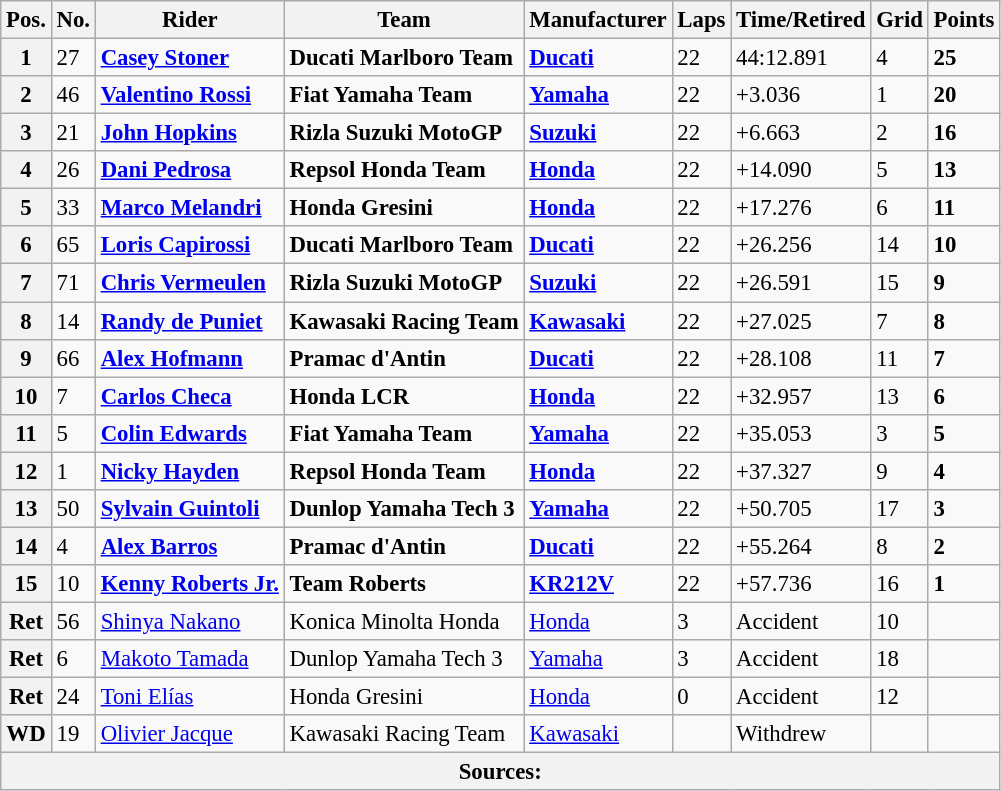<table class="wikitable" style="font-size: 95%;">
<tr>
<th>Pos.</th>
<th>No.</th>
<th>Rider</th>
<th>Team</th>
<th>Manufacturer</th>
<th>Laps</th>
<th>Time/Retired</th>
<th>Grid</th>
<th>Points</th>
</tr>
<tr>
<th>1</th>
<td>27</td>
<td> <strong><a href='#'>Casey Stoner</a></strong></td>
<td><strong>Ducati Marlboro Team</strong></td>
<td><strong><a href='#'>Ducati</a></strong></td>
<td>22</td>
<td>44:12.891</td>
<td>4</td>
<td><strong>25</strong></td>
</tr>
<tr>
<th>2</th>
<td>46</td>
<td> <strong><a href='#'>Valentino Rossi</a></strong></td>
<td><strong>Fiat Yamaha Team</strong></td>
<td><strong><a href='#'>Yamaha</a></strong></td>
<td>22</td>
<td>+3.036</td>
<td>1</td>
<td><strong>20</strong></td>
</tr>
<tr>
<th>3</th>
<td>21</td>
<td> <strong><a href='#'>John Hopkins</a></strong></td>
<td><strong>Rizla Suzuki MotoGP</strong></td>
<td><strong><a href='#'>Suzuki</a></strong></td>
<td>22</td>
<td>+6.663</td>
<td>2</td>
<td><strong>16</strong></td>
</tr>
<tr>
<th>4</th>
<td>26</td>
<td> <strong><a href='#'>Dani Pedrosa</a></strong></td>
<td><strong>Repsol Honda Team</strong></td>
<td><strong><a href='#'>Honda</a></strong></td>
<td>22</td>
<td>+14.090</td>
<td>5</td>
<td><strong>13</strong></td>
</tr>
<tr>
<th>5</th>
<td>33</td>
<td> <strong><a href='#'>Marco Melandri</a></strong></td>
<td><strong>Honda Gresini</strong></td>
<td><strong><a href='#'>Honda</a></strong></td>
<td>22</td>
<td>+17.276</td>
<td>6</td>
<td><strong>11</strong></td>
</tr>
<tr>
<th>6</th>
<td>65</td>
<td> <strong><a href='#'>Loris Capirossi</a></strong></td>
<td><strong>Ducati Marlboro Team</strong></td>
<td><strong><a href='#'>Ducati</a></strong></td>
<td>22</td>
<td>+26.256</td>
<td>14</td>
<td><strong>10</strong></td>
</tr>
<tr>
<th>7</th>
<td>71</td>
<td> <strong><a href='#'>Chris Vermeulen</a></strong></td>
<td><strong>Rizla Suzuki MotoGP</strong></td>
<td><strong><a href='#'>Suzuki</a></strong></td>
<td>22</td>
<td>+26.591</td>
<td>15</td>
<td><strong>9</strong></td>
</tr>
<tr>
<th>8</th>
<td>14</td>
<td> <strong><a href='#'>Randy de Puniet</a></strong></td>
<td><strong>Kawasaki Racing Team</strong></td>
<td><strong><a href='#'>Kawasaki</a></strong></td>
<td>22</td>
<td>+27.025</td>
<td>7</td>
<td><strong>8</strong></td>
</tr>
<tr>
<th>9</th>
<td>66</td>
<td> <strong><a href='#'>Alex Hofmann</a></strong></td>
<td><strong>Pramac d'Antin</strong></td>
<td><strong><a href='#'>Ducati</a></strong></td>
<td>22</td>
<td>+28.108</td>
<td>11</td>
<td><strong>7</strong></td>
</tr>
<tr>
<th>10</th>
<td>7</td>
<td> <strong><a href='#'>Carlos Checa</a></strong></td>
<td><strong>Honda LCR</strong></td>
<td><strong><a href='#'>Honda</a></strong></td>
<td>22</td>
<td>+32.957</td>
<td>13</td>
<td><strong>6</strong></td>
</tr>
<tr>
<th>11</th>
<td>5</td>
<td> <strong><a href='#'>Colin Edwards</a></strong></td>
<td><strong>Fiat Yamaha Team</strong></td>
<td><strong><a href='#'>Yamaha</a></strong></td>
<td>22</td>
<td>+35.053</td>
<td>3</td>
<td><strong>5</strong></td>
</tr>
<tr>
<th>12</th>
<td>1</td>
<td> <strong><a href='#'>Nicky Hayden</a></strong></td>
<td><strong>Repsol Honda Team</strong></td>
<td><strong><a href='#'>Honda</a></strong></td>
<td>22</td>
<td>+37.327</td>
<td>9</td>
<td><strong>4</strong></td>
</tr>
<tr>
<th>13</th>
<td>50</td>
<td> <strong><a href='#'>Sylvain Guintoli</a></strong></td>
<td><strong>Dunlop Yamaha Tech 3</strong></td>
<td><strong><a href='#'>Yamaha</a></strong></td>
<td>22</td>
<td>+50.705</td>
<td>17</td>
<td><strong>3</strong></td>
</tr>
<tr>
<th>14</th>
<td>4</td>
<td> <strong><a href='#'>Alex Barros</a></strong></td>
<td><strong>Pramac d'Antin</strong></td>
<td><strong><a href='#'>Ducati</a></strong></td>
<td>22</td>
<td>+55.264</td>
<td>8</td>
<td><strong>2</strong></td>
</tr>
<tr>
<th>15</th>
<td>10</td>
<td> <strong><a href='#'>Kenny Roberts Jr.</a></strong></td>
<td><strong>Team Roberts</strong></td>
<td><strong><a href='#'>KR212V</a></strong></td>
<td>22</td>
<td>+57.736</td>
<td>16</td>
<td><strong>1</strong></td>
</tr>
<tr>
<th>Ret</th>
<td>56</td>
<td> <a href='#'>Shinya Nakano</a></td>
<td>Konica Minolta Honda</td>
<td><a href='#'>Honda</a></td>
<td>3</td>
<td>Accident</td>
<td>10</td>
<td></td>
</tr>
<tr>
<th>Ret</th>
<td>6</td>
<td> <a href='#'>Makoto Tamada</a></td>
<td>Dunlop Yamaha Tech 3</td>
<td><a href='#'>Yamaha</a></td>
<td>3</td>
<td>Accident</td>
<td>18</td>
<td></td>
</tr>
<tr>
<th>Ret</th>
<td>24</td>
<td> <a href='#'>Toni Elías</a></td>
<td>Honda Gresini</td>
<td><a href='#'>Honda</a></td>
<td>0</td>
<td>Accident</td>
<td>12</td>
<td></td>
</tr>
<tr>
<th>WD</th>
<td>19</td>
<td> <a href='#'>Olivier Jacque</a></td>
<td>Kawasaki Racing Team</td>
<td><a href='#'>Kawasaki</a></td>
<td></td>
<td>Withdrew</td>
<td></td>
<td></td>
</tr>
<tr>
<th colspan=9>Sources:</th>
</tr>
</table>
